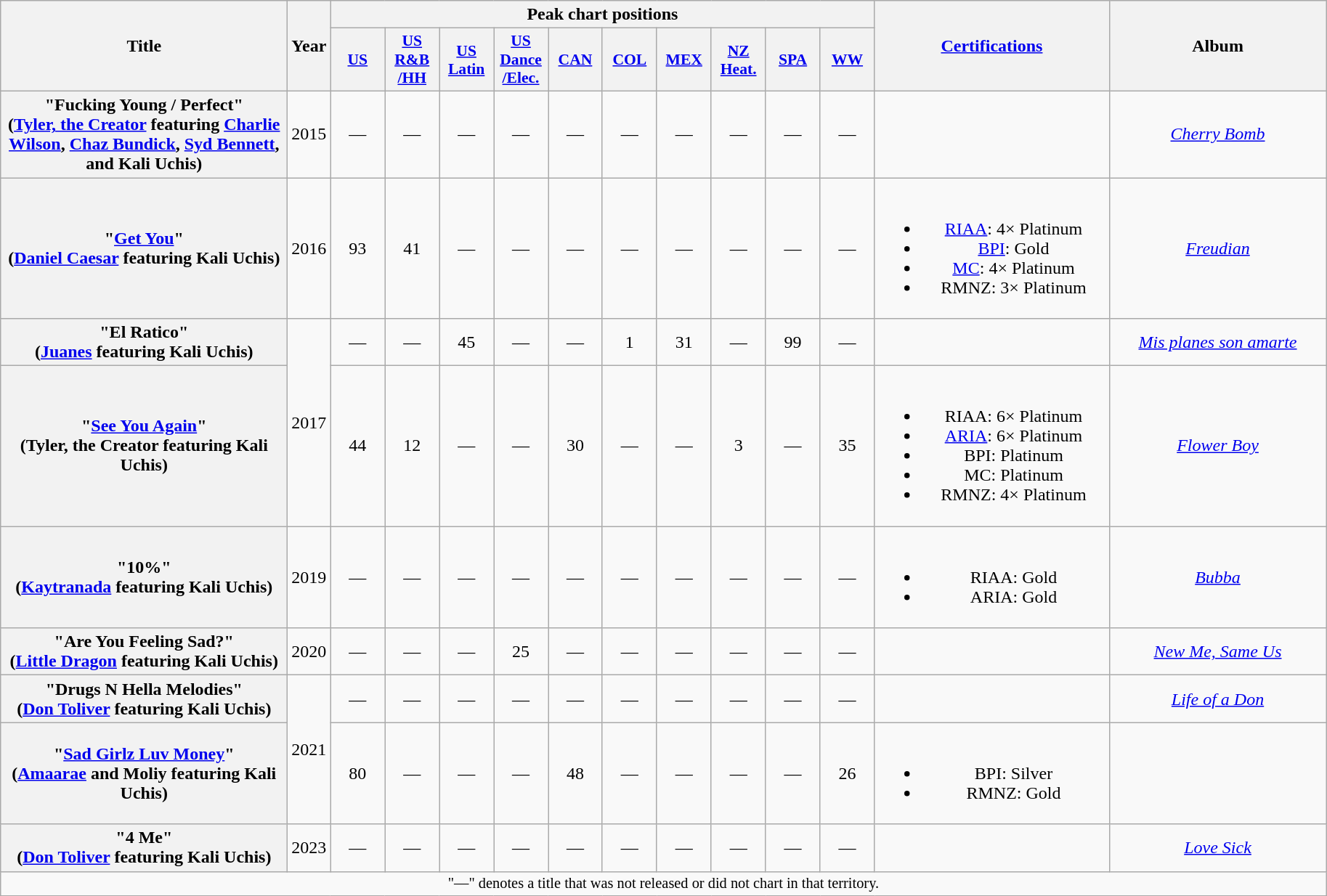<table class="wikitable plainrowheaders" style="text-align:center;">
<tr>
<th scope="col" rowspan="2" style="width:16em;">Title</th>
<th scope="col" rowspan="2" style="width:1em;">Year</th>
<th scope="col" colspan="10">Peak chart positions</th>
<th scope="col" rowspan="2" style="width:13em;"><a href='#'>Certifications</a></th>
<th scope="col" rowspan="2" style="width:12em;">Album</th>
</tr>
<tr>
<th scope="col" style="width:3em;font-size:90%;"><a href='#'>US</a><br></th>
<th scope="col" style="width:3em;font-size:90%;"><a href='#'>US<br>R&B<br>/HH</a><br></th>
<th scope="col" style="width:3em;font-size:90%;"><a href='#'>US<br>Latin</a><br></th>
<th scope="col" style="width:3em;font-size:90%;"><a href='#'>US<br>Dance<br>/Elec.</a><br></th>
<th scope="col" style="width:3em;font-size:90%;"><a href='#'>CAN</a><br></th>
<th scope="col" style="width:3em;font-size:90%;"><a href='#'>COL</a><br></th>
<th scope="col" style="width:3em;font-size:90%;"><a href='#'>MEX</a><br></th>
<th scope="col" style="width:3em;font-size:90%;"><a href='#'>NZ<br>Heat.</a><br></th>
<th scope="col" style="width:3em;font-size:90%;"><a href='#'>SPA</a><br></th>
<th scope="col" style="width:3em;font-size:90%;"><a href='#'>WW</a><br></th>
</tr>
<tr>
<th scope="row">"Fucking Young / Perfect" <br><span>(<a href='#'>Tyler, the Creator</a> featuring <a href='#'>Charlie Wilson</a>, <a href='#'>Chaz Bundick</a>, <a href='#'>Syd Bennett</a>, and Kali Uchis)</span></th>
<td>2015</td>
<td>—</td>
<td>—</td>
<td>—</td>
<td>—</td>
<td>—</td>
<td>—</td>
<td>—</td>
<td>—</td>
<td>—</td>
<td>—</td>
<td></td>
<td><em><a href='#'>Cherry Bomb</a></em></td>
</tr>
<tr>
<th scope="row">"<a href='#'>Get You</a>" <br><span>(<a href='#'>Daniel Caesar</a> featuring Kali Uchis)</span></th>
<td>2016</td>
<td>93</td>
<td>41</td>
<td>—</td>
<td>—</td>
<td>—</td>
<td>—</td>
<td>—</td>
<td>—</td>
<td>—</td>
<td>—</td>
<td><br><ul><li><a href='#'>RIAA</a>: 4× Platinum</li><li><a href='#'>BPI</a>: Gold</li><li><a href='#'>MC</a>: 4× Platinum</li><li>RMNZ: 3× Platinum</li></ul></td>
<td><em><a href='#'>Freudian</a></em></td>
</tr>
<tr>
<th scope="row">"El Ratico" <br><span>(<a href='#'>Juanes</a> featuring Kali Uchis)</span></th>
<td rowspan="2">2017</td>
<td>—</td>
<td>—</td>
<td>45</td>
<td>—</td>
<td>—</td>
<td>1</td>
<td>31</td>
<td>—</td>
<td>99</td>
<td>—</td>
<td></td>
<td><em><a href='#'>Mis planes son amarte</a></em></td>
</tr>
<tr>
<th scope="row">"<a href='#'>See You Again</a>" <br><span>(Tyler, the Creator featuring Kali Uchis)</span></th>
<td>44</td>
<td>12</td>
<td>—</td>
<td>—</td>
<td>30</td>
<td>—</td>
<td>—</td>
<td>3</td>
<td>—</td>
<td>35</td>
<td><br><ul><li>RIAA: 6× Platinum</li><li><a href='#'>ARIA</a>: 6× Platinum</li><li>BPI: Platinum</li><li>MC: Platinum</li><li>RMNZ: 4× Platinum</li></ul></td>
<td><em><a href='#'>Flower Boy</a></em></td>
</tr>
<tr>
<th scope="row">"10%" <br><span>(<a href='#'>Kaytranada</a> featuring Kali Uchis)</span></th>
<td>2019</td>
<td>—</td>
<td>—</td>
<td>—</td>
<td>—</td>
<td>—</td>
<td>—</td>
<td>—</td>
<td>—</td>
<td>—</td>
<td>—</td>
<td><br><ul><li>RIAA: Gold</li><li>ARIA: Gold</li></ul></td>
<td><em><a href='#'>Bubba</a></em></td>
</tr>
<tr>
<th scope="row">"Are You Feeling Sad?"<br><span>(<a href='#'>Little Dragon</a> featuring Kali Uchis)</span></th>
<td>2020</td>
<td>—</td>
<td>—</td>
<td>—</td>
<td>25</td>
<td>—</td>
<td>—</td>
<td>—</td>
<td>—</td>
<td>—</td>
<td>—</td>
<td></td>
<td><em><a href='#'>New Me, Same Us</a></em></td>
</tr>
<tr>
<th scope="row">"Drugs N Hella Melodies"<br><span>(<a href='#'>Don Toliver</a> featuring Kali Uchis)</span></th>
<td rowspan="2">2021</td>
<td>—</td>
<td>—</td>
<td>—</td>
<td>—</td>
<td>—</td>
<td>—</td>
<td>—</td>
<td>—</td>
<td>—</td>
<td>—</td>
<td></td>
<td><em><a href='#'>Life of a Don</a></em></td>
</tr>
<tr>
<th scope="row">"<a href='#'>Sad Girlz Luv Money</a>"<br><span>(<a href='#'>Amaarae</a> and Moliy featuring Kali Uchis)</span></th>
<td>80</td>
<td>—</td>
<td>—</td>
<td>—</td>
<td>48</td>
<td>—</td>
<td>—</td>
<td>—</td>
<td>—</td>
<td>26</td>
<td><br><ul><li>BPI: Silver</li><li>RMNZ: Gold</li></ul></td>
<td></td>
</tr>
<tr>
<th scope="row">"4 Me"<br><span>(<a href='#'>Don Toliver</a> featuring Kali Uchis)</span></th>
<td>2023</td>
<td>—</td>
<td>—</td>
<td>—</td>
<td>—</td>
<td>—</td>
<td>—</td>
<td>—</td>
<td>—</td>
<td>—</td>
<td>—</td>
<td></td>
<td><em><a href='#'>Love Sick</a></em></td>
</tr>
<tr>
<td colspan="14" style="font-size:85%">"—" denotes a title that was not released or did not chart in that territory.</td>
</tr>
</table>
